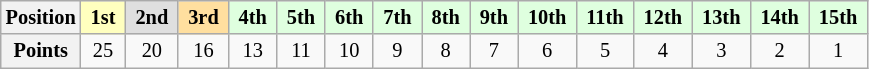<table class="wikitable" style="font-size:85%; text-align:center">
<tr>
<th>Position</th>
<td bgcolor="#ffffbf"> <strong>1st</strong> </td>
<td bgcolor="#dfdfdf"> <strong>2nd</strong> </td>
<td bgcolor="#ffdf9f"> <strong>3rd</strong> </td>
<td bgcolor="#dfffdf"> <strong>4th</strong> </td>
<td bgcolor="#dfffdf"> <strong>5th</strong> </td>
<td bgcolor="#dfffdf"> <strong>6th</strong> </td>
<td bgcolor="#dfffdf"> <strong>7th</strong> </td>
<td bgcolor="#dfffdf"> <strong>8th</strong> </td>
<td bgcolor="#dfffdf"> <strong>9th</strong> </td>
<td bgcolor="#dfffdf"> <strong>10th</strong> </td>
<td bgcolor="#dfffdf"> <strong>11th</strong> </td>
<td bgcolor="#dfffdf"> <strong>12th</strong> </td>
<td bgcolor="#dfffdf"> <strong>13th</strong> </td>
<td bgcolor="#dfffdf"> <strong>14th</strong> </td>
<td bgcolor="#dfffdf"> <strong>15th</strong> </td>
</tr>
<tr>
<th>Points</th>
<td>25</td>
<td>20</td>
<td>16</td>
<td>13</td>
<td>11</td>
<td>10</td>
<td>9</td>
<td>8</td>
<td>7</td>
<td>6</td>
<td>5</td>
<td>4</td>
<td>3</td>
<td>2</td>
<td>1</td>
</tr>
</table>
